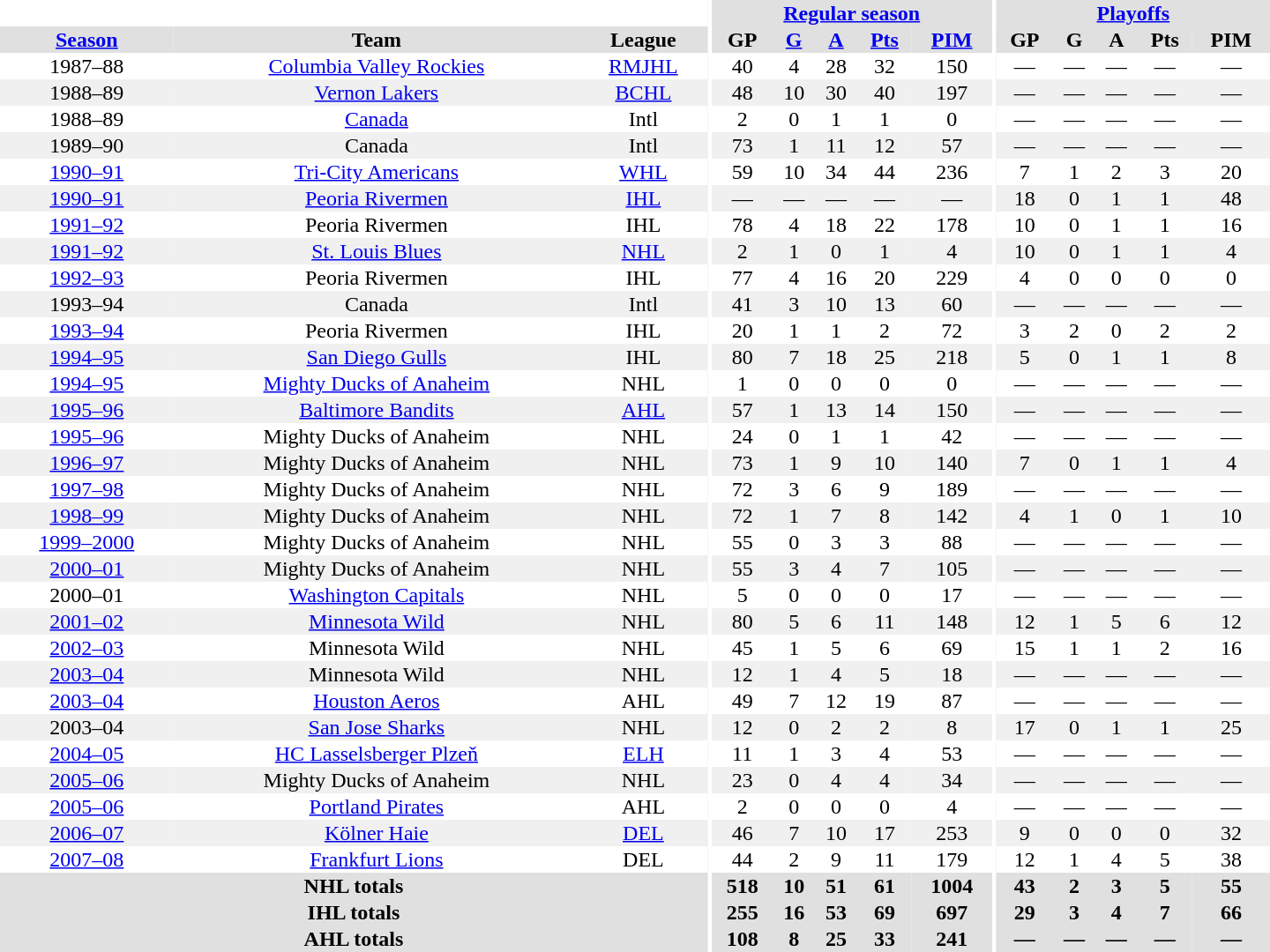<table border="0" cellpadding="1" cellspacing="0" style="text-align:center; width:60em">
<tr bgcolor="#e0e0e0">
<th colspan="3" bgcolor="#ffffff"></th>
<th rowspan="99" bgcolor="#ffffff"></th>
<th colspan="5"><a href='#'>Regular season</a></th>
<th rowspan="99" bgcolor="#ffffff"></th>
<th colspan="5"><a href='#'>Playoffs</a></th>
</tr>
<tr bgcolor="#e0e0e0">
<th><a href='#'>Season</a></th>
<th>Team</th>
<th>League</th>
<th>GP</th>
<th><a href='#'>G</a></th>
<th><a href='#'>A</a></th>
<th><a href='#'>Pts</a></th>
<th><a href='#'>PIM</a></th>
<th>GP</th>
<th>G</th>
<th>A</th>
<th>Pts</th>
<th>PIM</th>
</tr>
<tr>
<td>1987–88</td>
<td><a href='#'>Columbia Valley Rockies</a></td>
<td><a href='#'>RMJHL</a></td>
<td>40</td>
<td>4</td>
<td>28</td>
<td>32</td>
<td>150</td>
<td>—</td>
<td>—</td>
<td>—</td>
<td>—</td>
<td>—</td>
</tr>
<tr bgcolor="#f0f0f0">
<td>1988–89</td>
<td><a href='#'>Vernon Lakers</a></td>
<td><a href='#'>BCHL</a></td>
<td>48</td>
<td>10</td>
<td>30</td>
<td>40</td>
<td>197</td>
<td>—</td>
<td>—</td>
<td>—</td>
<td>—</td>
<td>—</td>
</tr>
<tr>
<td>1988–89</td>
<td><a href='#'>Canada</a></td>
<td>Intl</td>
<td>2</td>
<td>0</td>
<td>1</td>
<td>1</td>
<td>0</td>
<td>—</td>
<td>—</td>
<td>—</td>
<td>—</td>
<td>—</td>
</tr>
<tr bgcolor="#f0f0f0">
<td>1989–90</td>
<td>Canada</td>
<td>Intl</td>
<td>73</td>
<td>1</td>
<td>11</td>
<td>12</td>
<td>57</td>
<td>—</td>
<td>—</td>
<td>—</td>
<td>—</td>
<td>—</td>
</tr>
<tr>
<td><a href='#'>1990–91</a></td>
<td><a href='#'>Tri-City Americans</a></td>
<td><a href='#'>WHL</a></td>
<td>59</td>
<td>10</td>
<td>34</td>
<td>44</td>
<td>236</td>
<td>7</td>
<td>1</td>
<td>2</td>
<td>3</td>
<td>20</td>
</tr>
<tr bgcolor="#f0f0f0">
<td><a href='#'>1990–91</a></td>
<td><a href='#'>Peoria Rivermen</a></td>
<td><a href='#'>IHL</a></td>
<td>—</td>
<td>—</td>
<td>—</td>
<td>—</td>
<td>—</td>
<td>18</td>
<td>0</td>
<td>1</td>
<td>1</td>
<td>48</td>
</tr>
<tr>
<td><a href='#'>1991–92</a></td>
<td>Peoria Rivermen</td>
<td>IHL</td>
<td>78</td>
<td>4</td>
<td>18</td>
<td>22</td>
<td>178</td>
<td>10</td>
<td>0</td>
<td>1</td>
<td>1</td>
<td>16</td>
</tr>
<tr bgcolor="#f0f0f0">
<td><a href='#'>1991–92</a></td>
<td><a href='#'>St. Louis Blues</a></td>
<td><a href='#'>NHL</a></td>
<td>2</td>
<td>1</td>
<td>0</td>
<td>1</td>
<td>4</td>
<td>10</td>
<td>0</td>
<td>1</td>
<td>1</td>
<td>4</td>
</tr>
<tr>
<td><a href='#'>1992–93</a></td>
<td>Peoria Rivermen</td>
<td>IHL</td>
<td>77</td>
<td>4</td>
<td>16</td>
<td>20</td>
<td>229</td>
<td>4</td>
<td>0</td>
<td>0</td>
<td>0</td>
<td>0</td>
</tr>
<tr bgcolor="#f0f0f0">
<td>1993–94</td>
<td>Canada</td>
<td>Intl</td>
<td>41</td>
<td>3</td>
<td>10</td>
<td>13</td>
<td>60</td>
<td>—</td>
<td>—</td>
<td>—</td>
<td>—</td>
<td>—</td>
</tr>
<tr>
<td><a href='#'>1993–94</a></td>
<td>Peoria Rivermen</td>
<td>IHL</td>
<td>20</td>
<td>1</td>
<td>1</td>
<td>2</td>
<td>72</td>
<td>3</td>
<td>2</td>
<td>0</td>
<td>2</td>
<td>2</td>
</tr>
<tr bgcolor="#f0f0f0">
<td><a href='#'>1994–95</a></td>
<td><a href='#'>San Diego Gulls</a></td>
<td>IHL</td>
<td>80</td>
<td>7</td>
<td>18</td>
<td>25</td>
<td>218</td>
<td>5</td>
<td>0</td>
<td>1</td>
<td>1</td>
<td>8</td>
</tr>
<tr>
<td><a href='#'>1994–95</a></td>
<td><a href='#'>Mighty Ducks of Anaheim</a></td>
<td>NHL</td>
<td>1</td>
<td>0</td>
<td>0</td>
<td>0</td>
<td>0</td>
<td>—</td>
<td>—</td>
<td>—</td>
<td>—</td>
<td>—</td>
</tr>
<tr bgcolor="#f0f0f0">
<td><a href='#'>1995–96</a></td>
<td><a href='#'>Baltimore Bandits</a></td>
<td><a href='#'>AHL</a></td>
<td>57</td>
<td>1</td>
<td>13</td>
<td>14</td>
<td>150</td>
<td>—</td>
<td>—</td>
<td>—</td>
<td>—</td>
<td>—</td>
</tr>
<tr>
<td><a href='#'>1995–96</a></td>
<td>Mighty Ducks of Anaheim</td>
<td>NHL</td>
<td>24</td>
<td>0</td>
<td>1</td>
<td>1</td>
<td>42</td>
<td>—</td>
<td>—</td>
<td>—</td>
<td>—</td>
<td>—</td>
</tr>
<tr bgcolor="#f0f0f0">
<td><a href='#'>1996–97</a></td>
<td>Mighty Ducks of Anaheim</td>
<td>NHL</td>
<td>73</td>
<td>1</td>
<td>9</td>
<td>10</td>
<td>140</td>
<td>7</td>
<td>0</td>
<td>1</td>
<td>1</td>
<td>4</td>
</tr>
<tr>
<td><a href='#'>1997–98</a></td>
<td>Mighty Ducks of Anaheim</td>
<td>NHL</td>
<td>72</td>
<td>3</td>
<td>6</td>
<td>9</td>
<td>189</td>
<td>—</td>
<td>—</td>
<td>—</td>
<td>—</td>
<td>—</td>
</tr>
<tr bgcolor="#f0f0f0">
<td><a href='#'>1998–99</a></td>
<td>Mighty Ducks of Anaheim</td>
<td>NHL</td>
<td>72</td>
<td>1</td>
<td>7</td>
<td>8</td>
<td>142</td>
<td>4</td>
<td>1</td>
<td>0</td>
<td>1</td>
<td>10</td>
</tr>
<tr>
<td><a href='#'>1999–2000</a></td>
<td>Mighty Ducks of Anaheim</td>
<td>NHL</td>
<td>55</td>
<td>0</td>
<td>3</td>
<td>3</td>
<td>88</td>
<td>—</td>
<td>—</td>
<td>—</td>
<td>—</td>
<td>—</td>
</tr>
<tr bgcolor="#f0f0f0">
<td><a href='#'>2000–01</a></td>
<td>Mighty Ducks of Anaheim</td>
<td>NHL</td>
<td>55</td>
<td>3</td>
<td>4</td>
<td>7</td>
<td>105</td>
<td>—</td>
<td>—</td>
<td>—</td>
<td>—</td>
<td>—</td>
</tr>
<tr>
<td>2000–01</td>
<td><a href='#'>Washington Capitals</a></td>
<td>NHL</td>
<td>5</td>
<td>0</td>
<td>0</td>
<td>0</td>
<td>17</td>
<td>—</td>
<td>—</td>
<td>—</td>
<td>—</td>
<td>—</td>
</tr>
<tr bgcolor="#f0f0f0">
<td><a href='#'>2001–02</a></td>
<td><a href='#'>Minnesota Wild</a></td>
<td>NHL</td>
<td>80</td>
<td>5</td>
<td>6</td>
<td>11</td>
<td>148</td>
<td>12</td>
<td>1</td>
<td>5</td>
<td>6</td>
<td>12</td>
</tr>
<tr>
<td><a href='#'>2002–03</a></td>
<td>Minnesota Wild</td>
<td>NHL</td>
<td>45</td>
<td>1</td>
<td>5</td>
<td>6</td>
<td>69</td>
<td>15</td>
<td>1</td>
<td>1</td>
<td>2</td>
<td>16</td>
</tr>
<tr bgcolor="#f0f0f0">
<td><a href='#'>2003–04</a></td>
<td>Minnesota Wild</td>
<td>NHL</td>
<td>12</td>
<td>1</td>
<td>4</td>
<td>5</td>
<td>18</td>
<td>—</td>
<td>—</td>
<td>—</td>
<td>—</td>
<td>—</td>
</tr>
<tr>
<td><a href='#'>2003–04</a></td>
<td><a href='#'>Houston Aeros</a></td>
<td>AHL</td>
<td>49</td>
<td>7</td>
<td>12</td>
<td>19</td>
<td>87</td>
<td>—</td>
<td>—</td>
<td>—</td>
<td>—</td>
<td>—</td>
</tr>
<tr bgcolor="#f0f0f0">
<td>2003–04</td>
<td><a href='#'>San Jose Sharks</a></td>
<td>NHL</td>
<td>12</td>
<td>0</td>
<td>2</td>
<td>2</td>
<td>8</td>
<td>17</td>
<td>0</td>
<td>1</td>
<td>1</td>
<td>25</td>
</tr>
<tr>
<td><a href='#'>2004–05</a></td>
<td><a href='#'>HC Lasselsberger Plzeň</a></td>
<td><a href='#'>ELH</a></td>
<td>11</td>
<td>1</td>
<td>3</td>
<td>4</td>
<td>53</td>
<td>—</td>
<td>—</td>
<td>—</td>
<td>—</td>
<td>—</td>
</tr>
<tr bgcolor="#f0f0f0">
<td><a href='#'>2005–06</a></td>
<td>Mighty Ducks of Anaheim</td>
<td>NHL</td>
<td>23</td>
<td>0</td>
<td>4</td>
<td>4</td>
<td>34</td>
<td>—</td>
<td>—</td>
<td>—</td>
<td>—</td>
<td>—</td>
</tr>
<tr>
<td><a href='#'>2005–06</a></td>
<td><a href='#'>Portland Pirates</a></td>
<td>AHL</td>
<td>2</td>
<td>0</td>
<td>0</td>
<td>0</td>
<td>4</td>
<td>—</td>
<td>—</td>
<td>—</td>
<td>—</td>
<td>—</td>
</tr>
<tr bgcolor="#f0f0f0">
<td><a href='#'>2006–07</a></td>
<td><a href='#'>Kölner Haie</a></td>
<td><a href='#'>DEL</a></td>
<td>46</td>
<td>7</td>
<td>10</td>
<td>17</td>
<td>253</td>
<td>9</td>
<td>0</td>
<td>0</td>
<td>0</td>
<td>32</td>
</tr>
<tr>
<td><a href='#'>2007–08</a></td>
<td><a href='#'>Frankfurt Lions</a></td>
<td>DEL</td>
<td>44</td>
<td>2</td>
<td>9</td>
<td>11</td>
<td>179</td>
<td>12</td>
<td>1</td>
<td>4</td>
<td>5</td>
<td>38</td>
</tr>
<tr bgcolor="#e0e0e0">
<th colspan="3">NHL totals</th>
<th>518</th>
<th>10</th>
<th>51</th>
<th>61</th>
<th>1004</th>
<th>43</th>
<th>2</th>
<th>3</th>
<th>5</th>
<th>55</th>
</tr>
<tr bgcolor="#e0e0e0">
<th colspan="3">IHL totals</th>
<th>255</th>
<th>16</th>
<th>53</th>
<th>69</th>
<th>697</th>
<th>29</th>
<th>3</th>
<th>4</th>
<th>7</th>
<th>66</th>
</tr>
<tr bgcolor="#e0e0e0">
<th colspan="3">AHL totals</th>
<th>108</th>
<th>8</th>
<th>25</th>
<th>33</th>
<th>241</th>
<th>—</th>
<th>—</th>
<th>—</th>
<th>—</th>
<th>—</th>
</tr>
</table>
